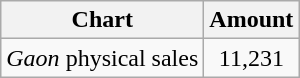<table class="wikitable">
<tr>
<th>Chart</th>
<th>Amount</th>
</tr>
<tr>
<td><em>Gaon</em> physical sales</td>
<td style="text-align:center;">11,231</td>
</tr>
</table>
